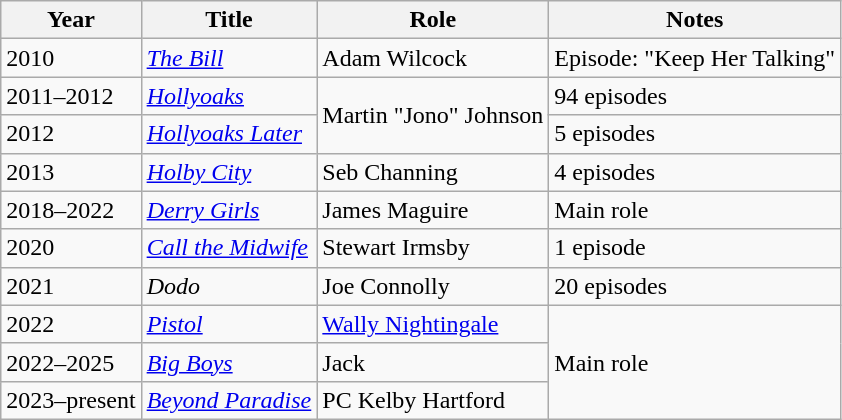<table class="wikitable sortable">
<tr>
<th>Year</th>
<th>Title</th>
<th>Role</th>
<th class="unsortable">Notes</th>
</tr>
<tr>
<td>2010</td>
<td data-sort-value="Bill, The"><em><a href='#'>The Bill</a></em></td>
<td>Adam Wilcock</td>
<td>Episode: "Keep Her Talking"</td>
</tr>
<tr>
<td>2011–2012</td>
<td><em><a href='#'>Hollyoaks</a></em></td>
<td rowspan="2">Martin "Jono" Johnson</td>
<td>94 episodes</td>
</tr>
<tr>
<td>2012</td>
<td><em><a href='#'>Hollyoaks Later</a></em></td>
<td>5 episodes</td>
</tr>
<tr>
<td>2013</td>
<td><em><a href='#'>Holby City</a></em></td>
<td>Seb Channing</td>
<td>4 episodes</td>
</tr>
<tr>
<td>2018–2022</td>
<td><em><a href='#'>Derry Girls</a></em></td>
<td>James Maguire</td>
<td>Main role</td>
</tr>
<tr>
<td>2020</td>
<td><em><a href='#'>Call the Midwife</a></em></td>
<td>Stewart Irmsby</td>
<td>1 episode</td>
</tr>
<tr>
<td>2021</td>
<td><em>Dodo</em></td>
<td>Joe Connolly</td>
<td>20 episodes</td>
</tr>
<tr>
<td>2022</td>
<td><em><a href='#'>Pistol</a></em></td>
<td><a href='#'>Wally Nightingale</a></td>
<td rowspan="3">Main role</td>
</tr>
<tr>
<td>2022–2025</td>
<td><em><a href='#'>Big Boys</a></em></td>
<td>Jack</td>
</tr>
<tr>
<td>2023–present</td>
<td><em><a href='#'>Beyond Paradise</a></em></td>
<td>PC Kelby Hartford</td>
</tr>
</table>
